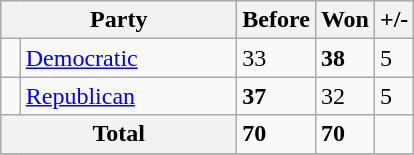<table class="wikitable">
<tr>
<th colspan="2" style="width:150px;">Party</th>
<th>Before</th>
<th>Won</th>
<th>+/-</th>
</tr>
<tr>
<td></td>
<td><a href='#'>Democratic</a></td>
<td>33</td>
<td><strong>38</strong></td>
<td> 5</td>
</tr>
<tr>
<td></td>
<td><a href='#'>Republican</a></td>
<td><strong>37</strong></td>
<td>32</td>
<td> 5</td>
</tr>
<tr>
<th colspan=2>Total</th>
<td><strong>70</strong></td>
<td><strong>70</strong></td>
<td></td>
</tr>
<tr>
</tr>
</table>
